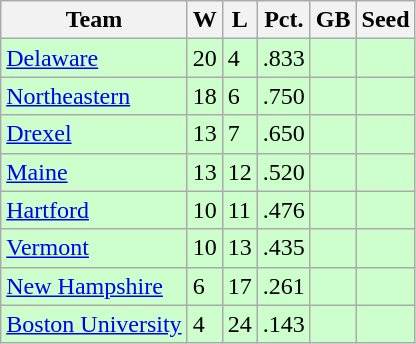<table class=wikitable>
<tr>
<th>Team</th>
<th>W</th>
<th>L</th>
<th>Pct.</th>
<th>GB</th>
<th>Seed</th>
</tr>
<tr bgcolor=#ccffcc>
<td><a href='#'>Delaware</a></td>
<td>20</td>
<td>4</td>
<td>.833</td>
<td></td>
<td></td>
</tr>
<tr bgcolor=#ccffcc>
<td><a href='#'>Northeastern</a></td>
<td>18</td>
<td>6</td>
<td>.750</td>
<td></td>
<td></td>
</tr>
<tr bgcolor=#ccffcc>
<td><a href='#'>Drexel</a></td>
<td>13</td>
<td>7</td>
<td>.650</td>
<td></td>
<td></td>
</tr>
<tr bgcolor=#ccffcc>
<td><a href='#'>Maine</a></td>
<td>13</td>
<td>12</td>
<td>.520</td>
<td></td>
<td></td>
</tr>
<tr bgcolor=#ccffcc>
<td><a href='#'>Hartford</a></td>
<td>10</td>
<td>11</td>
<td>.476</td>
<td></td>
<td></td>
</tr>
<tr bgcolor=#ccffcc>
<td><a href='#'>Vermont</a></td>
<td>10</td>
<td>13</td>
<td>.435</td>
<td></td>
<td></td>
</tr>
<tr bgcolor=#ccffcc>
<td><a href='#'>New Hampshire</a></td>
<td>6</td>
<td>17</td>
<td>.261</td>
<td></td>
<td></td>
</tr>
<tr bgcolor=#ccffcc>
<td><a href='#'>Boston University</a></td>
<td>4</td>
<td>24</td>
<td>.143</td>
<td></td>
<td></td>
</tr>
</table>
